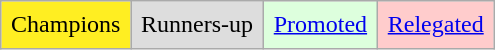<table class="wikitable">
<tr>
<td style="background-color:#FE2;padding:0.4em">Champions</td>
<td style="background-color:#DDD;padding:0.4em">Runners-up</td>
<td style="background-color:#DFD;padding:0.4em"><a href='#'>Promoted</a></td>
<td style="background-color:#FCC;padding:0.4em"><a href='#'>Relegated</a></td>
</tr>
</table>
